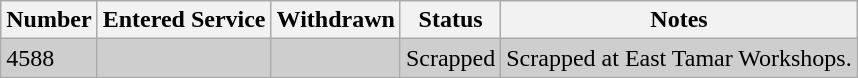<table class="sortable wikitable" border="1">
<tr>
<th>Number</th>
<th>Entered Service</th>
<th>Withdrawn</th>
<th>Status</th>
<th>Notes</th>
</tr>
<tr style="background:#cecece;">
<td>4588</td>
<td></td>
<td></td>
<td>Scrapped</td>
<td>Scrapped at East Tamar Workshops.</td>
</tr>
</table>
